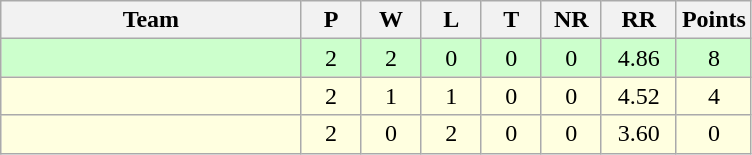<table class="wikitable" style="text-align: center;">
<tr>
<th style="width:40%;">Team</th>
<th style="width:8%;">P</th>
<th style="width:8%;">W</th>
<th style="width:8%;">L</th>
<th style="width:8%;">T</th>
<th style="width:8%;">NR</th>
<th style="width:10%;">RR</th>
<th style="width:10%;">Points</th>
</tr>
<tr style="background:#cfc;">
<td align=left></td>
<td>2</td>
<td>2</td>
<td>0</td>
<td>0</td>
<td>0</td>
<td>4.86</td>
<td>8</td>
</tr>
<tr style="background:#ffffe0;">
<td align=left></td>
<td>2</td>
<td>1</td>
<td>1</td>
<td>0</td>
<td>0</td>
<td>4.52</td>
<td>4</td>
</tr>
<tr style="background:#ffffe0;">
<td align=left></td>
<td>2</td>
<td>0</td>
<td>2</td>
<td>0</td>
<td>0</td>
<td>3.60</td>
<td>0</td>
</tr>
</table>
